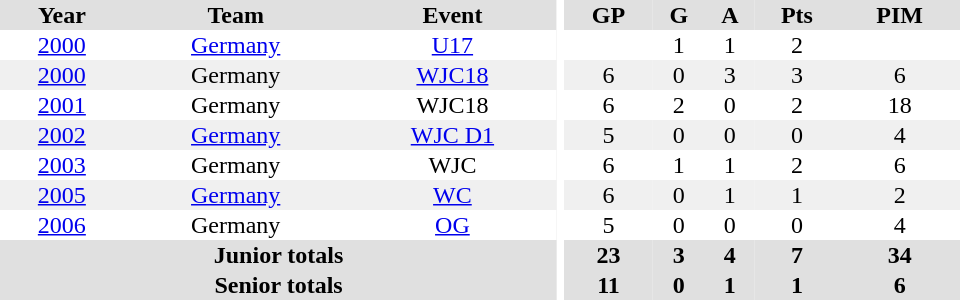<table border="0" cellpadding="1" cellspacing="0" ID="Table3" style="text-align:center; width:40em">
<tr ALIGN="center" bgcolor="#e0e0e0">
<th>Year</th>
<th>Team</th>
<th>Event</th>
<th rowspan="99" bgcolor="#ffffff"></th>
<th>GP</th>
<th>G</th>
<th>A</th>
<th>Pts</th>
<th>PIM</th>
</tr>
<tr>
<td><a href='#'>2000</a></td>
<td><a href='#'>Germany</a></td>
<td><a href='#'>U17</a></td>
<td></td>
<td>1</td>
<td>1</td>
<td>2</td>
<td></td>
</tr>
<tr bgcolor="#f0f0f0">
<td><a href='#'>2000</a></td>
<td>Germany</td>
<td><a href='#'>WJC18</a></td>
<td>6</td>
<td>0</td>
<td>3</td>
<td>3</td>
<td>6</td>
</tr>
<tr>
<td><a href='#'>2001</a></td>
<td>Germany</td>
<td>WJC18</td>
<td>6</td>
<td>2</td>
<td>0</td>
<td>2</td>
<td>18</td>
</tr>
<tr bgcolor="#f0f0f0">
<td><a href='#'>2002</a></td>
<td><a href='#'>Germany</a></td>
<td><a href='#'>WJC D1</a></td>
<td>5</td>
<td>0</td>
<td>0</td>
<td>0</td>
<td>4</td>
</tr>
<tr>
<td><a href='#'>2003</a></td>
<td>Germany</td>
<td>WJC</td>
<td>6</td>
<td>1</td>
<td>1</td>
<td>2</td>
<td>6</td>
</tr>
<tr bgcolor="#f0f0f0">
<td><a href='#'>2005</a></td>
<td><a href='#'>Germany</a></td>
<td><a href='#'>WC</a></td>
<td>6</td>
<td>0</td>
<td>1</td>
<td>1</td>
<td>2</td>
</tr>
<tr>
<td><a href='#'>2006</a></td>
<td>Germany</td>
<td><a href='#'>OG</a></td>
<td>5</td>
<td>0</td>
<td>0</td>
<td>0</td>
<td>4</td>
</tr>
<tr bgcolor="#e0e0e0">
<th colspan="3">Junior totals</th>
<th>23</th>
<th>3</th>
<th>4</th>
<th>7</th>
<th>34</th>
</tr>
<tr bgcolor="#e0e0e0">
<th colspan="3">Senior totals</th>
<th>11</th>
<th>0</th>
<th>1</th>
<th>1</th>
<th>6</th>
</tr>
</table>
